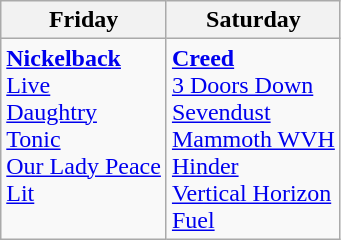<table class="wikitable">
<tr>
<th>Friday</th>
<th>Saturday</th>
</tr>
<tr valign="top">
<td><strong><a href='#'>Nickelback</a></strong><br><a href='#'>Live</a><br><a href='#'>Daughtry</a><br><a href='#'>Tonic</a><br><a href='#'>Our Lady Peace</a><br><a href='#'>Lit</a></td>
<td><a href='#'><strong>Creed</strong></a><br><a href='#'>3 Doors Down</a><br><a href='#'>Sevendust</a><br><a href='#'>Mammoth WVH</a><br><a href='#'>Hinder</a><br><a href='#'>Vertical Horizon</a><br><a href='#'>Fuel</a></td>
</tr>
</table>
